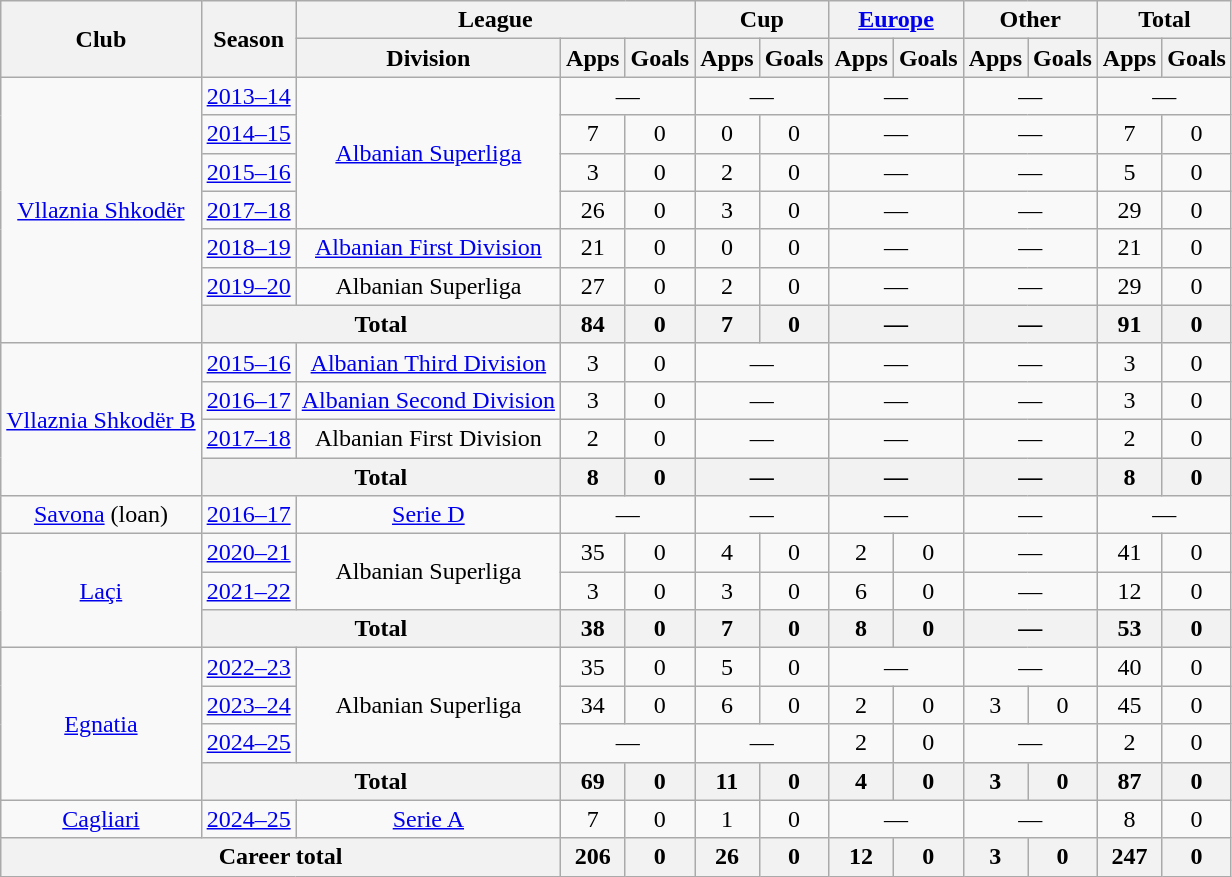<table class="wikitable" style="text-align:center">
<tr>
<th rowspan="2">Club</th>
<th rowspan="2">Season</th>
<th colspan="3">League</th>
<th colspan="2">Cup</th>
<th colspan="2"><a href='#'>Europe</a></th>
<th colspan="2">Other</th>
<th colspan="2">Total</th>
</tr>
<tr>
<th>Division</th>
<th>Apps</th>
<th>Goals</th>
<th>Apps</th>
<th>Goals</th>
<th>Apps</th>
<th>Goals</th>
<th>Apps</th>
<th>Goals</th>
<th>Apps</th>
<th>Goals</th>
</tr>
<tr>
<td rowspan="7" valign="center"><a href='#'>Vllaznia Shkodër</a></td>
<td rowspan="1"><a href='#'>2013–14</a></td>
<td rowspan="4"><a href='#'>Albanian Superliga</a></td>
<td colspan="2">—</td>
<td colspan="2">—</td>
<td colspan="2">—</td>
<td colspan="2">—</td>
<td colspan="2">—</td>
</tr>
<tr>
<td rowspan="1"><a href='#'>2014–15</a></td>
<td>7</td>
<td>0</td>
<td>0</td>
<td>0</td>
<td colspan="2">—</td>
<td colspan="2">—</td>
<td>7</td>
<td>0</td>
</tr>
<tr>
<td rowspan="1"><a href='#'>2015–16</a></td>
<td>3</td>
<td>0</td>
<td>2</td>
<td>0</td>
<td colspan="2">—</td>
<td colspan="2">—</td>
<td>5</td>
<td>0</td>
</tr>
<tr>
<td rowspan="1"><a href='#'>2017–18</a></td>
<td>26</td>
<td>0</td>
<td>3</td>
<td>0</td>
<td colspan="2">—</td>
<td colspan="2">—</td>
<td>29</td>
<td>0</td>
</tr>
<tr>
<td rowspan="1"><a href='#'>2018–19</a></td>
<td rowspan="1"><a href='#'>Albanian First Division</a></td>
<td>21</td>
<td>0</td>
<td>0</td>
<td>0</td>
<td colspan="2">—</td>
<td colspan="2">—</td>
<td>21</td>
<td>0</td>
</tr>
<tr>
<td rowspan="1"><a href='#'>2019–20</a></td>
<td rowspan="1">Albanian Superliga</td>
<td>27</td>
<td>0</td>
<td>2</td>
<td>0</td>
<td colspan="2">—</td>
<td colspan="2">—</td>
<td>29</td>
<td>0</td>
</tr>
<tr>
<th colspan="2" valign="center">Total</th>
<th>84</th>
<th>0</th>
<th>7</th>
<th>0</th>
<th colspan="2">—</th>
<th colspan="2">—</th>
<th>91</th>
<th>0</th>
</tr>
<tr>
<td rowspan="4"><a href='#'>Vllaznia Shkodër B</a></td>
<td><a href='#'>2015–16</a></td>
<td><a href='#'>Albanian Third Division</a></td>
<td>3</td>
<td>0</td>
<td colspan="2">—</td>
<td colspan="2">—</td>
<td colspan="2">—</td>
<td>3</td>
<td>0</td>
</tr>
<tr>
<td><a href='#'>2016–17</a></td>
<td><a href='#'>Albanian Second Division</a></td>
<td>3</td>
<td>0</td>
<td colspan="2">—</td>
<td colspan="2">—</td>
<td colspan="2">—</td>
<td>3</td>
<td>0</td>
</tr>
<tr>
<td><a href='#'>2017–18</a></td>
<td>Albanian First Division</td>
<td>2</td>
<td>0</td>
<td colspan="2">—</td>
<td colspan="2">—</td>
<td colspan="2">—</td>
<td>2</td>
<td>0</td>
</tr>
<tr>
<th colspan="2">Total</th>
<th>8</th>
<th>0</th>
<th colspan="2">—</th>
<th colspan="2">—</th>
<th colspan="2">—</th>
<th>8</th>
<th>0</th>
</tr>
<tr>
<td><a href='#'>Savona</a> (loan)</td>
<td><a href='#'>2016–17</a></td>
<td><a href='#'>Serie D</a></td>
<td colspan="2">—</td>
<td colspan="2">—</td>
<td colspan="2">—</td>
<td colspan="2">—</td>
<td colspan="2">—</td>
</tr>
<tr>
<td rowspan="3"><a href='#'>Laçi</a></td>
<td><a href='#'>2020–21</a></td>
<td rowspan="2">Albanian Superliga</td>
<td>35</td>
<td>0</td>
<td>4</td>
<td>0</td>
<td>2</td>
<td>0</td>
<td colspan="2">—</td>
<td>41</td>
<td>0</td>
</tr>
<tr>
<td><a href='#'>2021–22</a></td>
<td>3</td>
<td>0</td>
<td>3</td>
<td>0</td>
<td>6</td>
<td>0</td>
<td colspan="2">—</td>
<td>12</td>
<td>0</td>
</tr>
<tr>
<th colspan="2">Total</th>
<th>38</th>
<th>0</th>
<th>7</th>
<th>0</th>
<th>8</th>
<th>0</th>
<th colspan="2">—</th>
<th>53</th>
<th>0</th>
</tr>
<tr>
<td rowspan="4"><a href='#'>Egnatia</a></td>
<td><a href='#'>2022–23</a></td>
<td rowspan="3">Albanian Superliga</td>
<td>35</td>
<td>0</td>
<td>5</td>
<td>0</td>
<td colspan="2">—</td>
<td colspan="2">—</td>
<td>40</td>
<td>0</td>
</tr>
<tr>
<td><a href='#'>2023–24</a></td>
<td>34</td>
<td>0</td>
<td>6</td>
<td>0</td>
<td>2</td>
<td>0</td>
<td>3</td>
<td>0</td>
<td>45</td>
<td>0</td>
</tr>
<tr>
<td><a href='#'>2024–25</a></td>
<td colspan="2">—</td>
<td colspan="2">—</td>
<td>2</td>
<td>0</td>
<td colspan="2">—</td>
<td>2</td>
<td>0</td>
</tr>
<tr>
<th colspan="2">Total</th>
<th>69</th>
<th>0</th>
<th>11</th>
<th>0</th>
<th>4</th>
<th>0</th>
<th>3</th>
<th>0</th>
<th>87</th>
<th>0</th>
</tr>
<tr>
<td><a href='#'>Cagliari</a></td>
<td><a href='#'>2024–25</a></td>
<td><a href='#'>Serie A</a></td>
<td>7</td>
<td>0</td>
<td>1</td>
<td>0</td>
<td colspan="2">—</td>
<td colspan="2">—</td>
<td>8</td>
<td>0</td>
</tr>
<tr>
<th colspan="3">Career total</th>
<th>206</th>
<th>0</th>
<th>26</th>
<th>0</th>
<th>12</th>
<th>0</th>
<th>3</th>
<th>0</th>
<th>247</th>
<th>0</th>
</tr>
</table>
